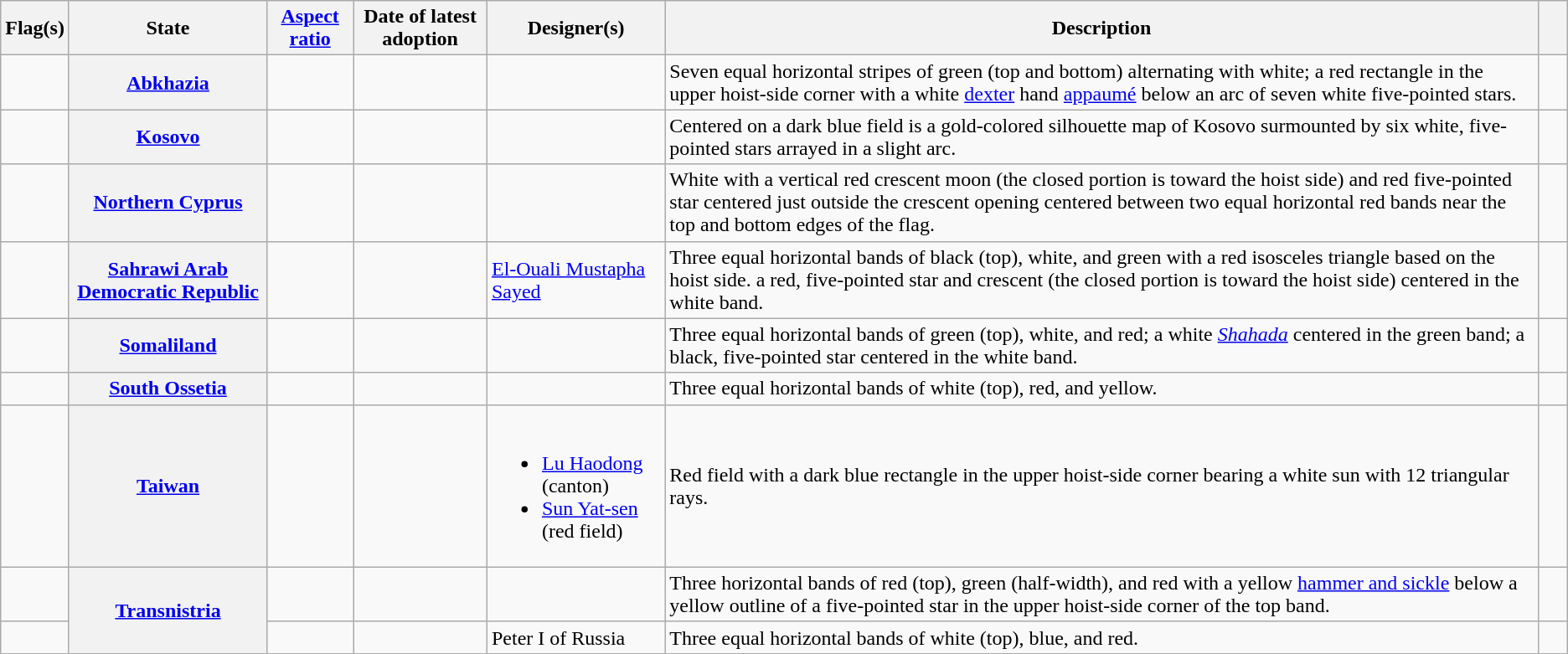<table class="wikitable sortable plainrowheaders sticky-header col7center">
<tr>
<th scope="col" class="unsortable">Flag(s)</th>
<th scope="col">State</th>
<th scope="col"><a href='#'>Aspect ratio</a></th>
<th scope="col">Date of latest adoption</th>
<th scope="col">Designer(s)</th>
<th scope="col" class="unsortable">Description</th>
<th scope="col" class="unsortable" style="width: 1em;"></th>
</tr>
<tr>
<td></td>
<th scope="row"><a href='#'>Abkhazia</a></th>
<td></td>
<td></td>
<td></td>
<td>Seven equal horizontal stripes of green (top and bottom) alternating with white; a red rectangle in the upper hoist-side corner with a white <a href='#'>dexter</a> hand <a href='#'>appaumé</a> below an arc of seven white five-pointed stars.</td>
<td></td>
</tr>
<tr>
<td></td>
<th scope="row"><a href='#'>Kosovo</a></th>
<td></td>
<td></td>
<td></td>
<td>Centered on a dark blue field is a gold-colored silhouette map of Kosovo surmounted by six white, five-pointed stars arrayed in a slight arc.</td>
<td></td>
</tr>
<tr>
<td></td>
<th scope="row"><a href='#'>Northern Cyprus</a></th>
<td></td>
<td></td>
<td></td>
<td>White with a vertical red crescent moon (the closed portion is toward the hoist side) and red five-pointed star centered just outside the crescent opening centered between two equal horizontal red bands near the top and bottom edges of the flag.</td>
<td></td>
</tr>
<tr>
<td></td>
<th scope="row"><a href='#'>Sahrawi Arab Democratic Republic</a></th>
<td></td>
<td></td>
<td><a href='#'>El-Ouali Mustapha Sayed</a></td>
<td>Three equal horizontal bands of black (top), white, and green with a red isosceles triangle based on the hoist side. a red, five-pointed star and crescent (the closed portion is toward the hoist side) centered in the white band.</td>
<td></td>
</tr>
<tr>
<td></td>
<th scope="row"><a href='#'>Somaliland</a></th>
<td></td>
<td></td>
<td></td>
<td>Three equal horizontal bands of green (top), white, and red; a white <em><a href='#'>Shahada</a></em> centered in the green band; a black, five-pointed star centered in the white band.</td>
<td></td>
</tr>
<tr>
<td></td>
<th scope="row"><a href='#'>South Ossetia</a></th>
<td></td>
<td></td>
<td></td>
<td>Three equal horizontal bands of white (top), red, and yellow.</td>
<td></td>
</tr>
<tr>
<td></td>
<th scope="row"><a href='#'>Taiwan</a></th>
<td></td>
<td></td>
<td><br><ul><li><a href='#'>Lu Haodong</a> (canton)</li><li><a href='#'>Sun Yat-sen</a> (red field)</li></ul></td>
<td>Red field with a dark blue rectangle in the upper hoist-side corner bearing a white sun with 12 triangular rays.</td>
<td></td>
</tr>
<tr>
<td></td>
<th rowspan="2" scope="row"><a href='#'>Transnistria</a></th>
<td></td>
<td></td>
<td></td>
<td>Three horizontal bands of red (top), green (half-width), and red with a yellow <a href='#'>hammer and sickle</a> below a yellow outline of a five-pointed star in the upper hoist-side corner of the top band.</td>
<td></td>
</tr>
<tr>
<td></td>
<td></td>
<td></td>
<td>Peter I of Russia</td>
<td>Three equal horizontal bands of white (top), blue, and red.</td>
<td></td>
</tr>
</table>
